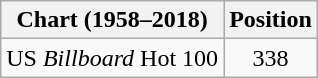<table class="wikitable plainrowheaders">
<tr>
<th>Chart (1958–2018)</th>
<th>Position</th>
</tr>
<tr>
<td>US <em>Billboard</em> Hot 100</td>
<td style="text-align:center;">338</td>
</tr>
</table>
